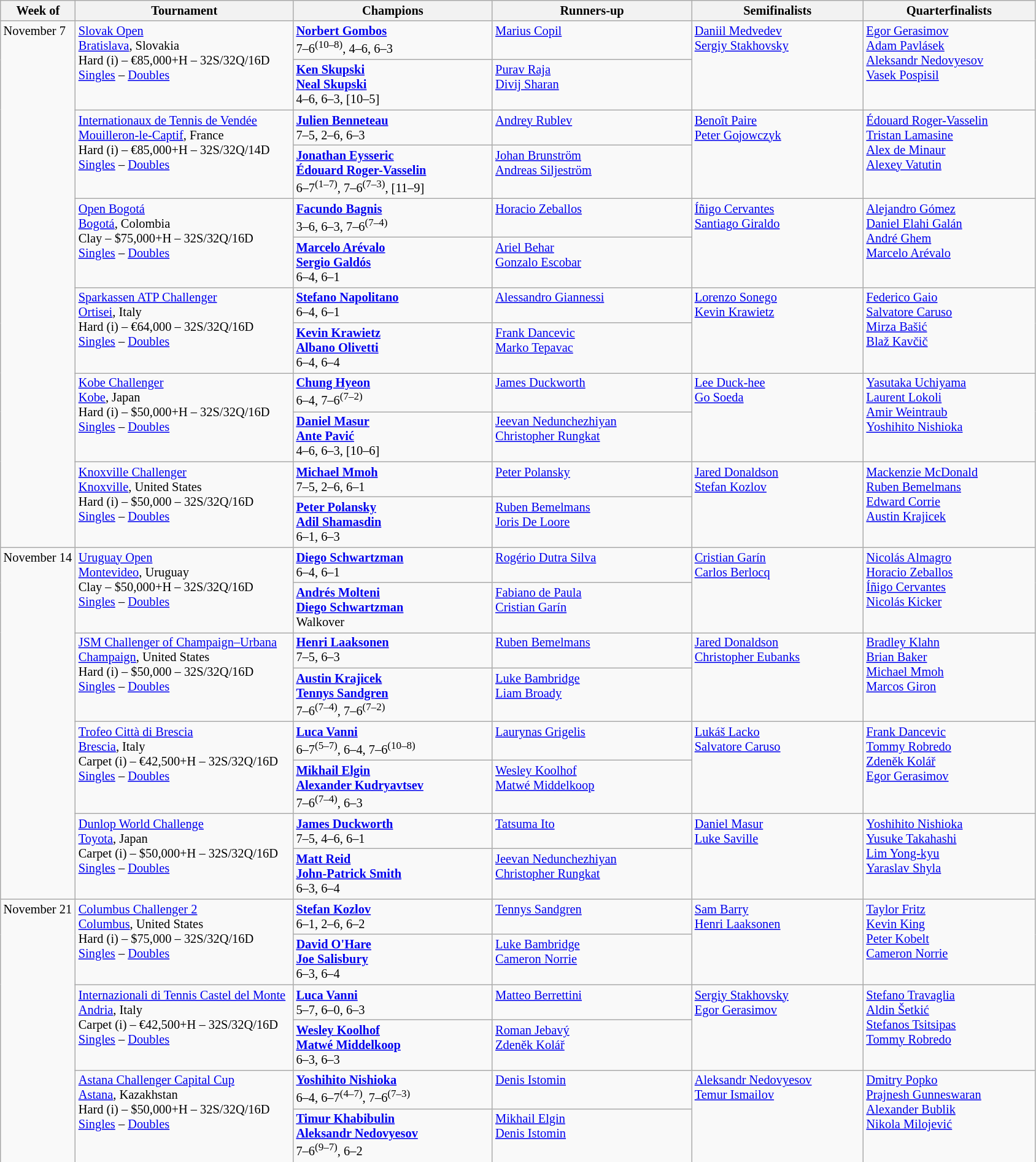<table class="wikitable" style="font-size:85%;">
<tr>
<th width="75">Week of</th>
<th width="230">Tournament</th>
<th width="210">Champions</th>
<th width="210">Runners-up</th>
<th width="180">Semifinalists</th>
<th width="180">Quarterfinalists</th>
</tr>
<tr valign=top>
<td rowspan=12>November 7</td>
<td rowspan=2><a href='#'>Slovak Open</a><br><a href='#'>Bratislava</a>, Slovakia <br> Hard (i) – €85,000+H – 32S/32Q/16D<br><a href='#'>Singles</a> – <a href='#'>Doubles</a></td>
<td> <strong><a href='#'>Norbert Gombos</a></strong><br>7–6<sup>(10–8)</sup>, 4–6, 6–3</td>
<td> <a href='#'>Marius Copil</a></td>
<td rowspan=2> <a href='#'>Daniil Medvedev</a> <br>  <a href='#'>Sergiy Stakhovsky</a></td>
<td rowspan=2> <a href='#'>Egor Gerasimov</a> <br> <a href='#'>Adam Pavlásek</a> <br>  <a href='#'>Aleksandr Nedovyesov</a> <br>  <a href='#'>Vasek Pospisil</a></td>
</tr>
<tr valign=top>
<td> <strong><a href='#'>Ken Skupski</a></strong><br> <strong><a href='#'>Neal Skupski</a></strong><br>4–6, 6–3, [10–5]</td>
<td> <a href='#'>Purav Raja</a><br> <a href='#'>Divij Sharan</a></td>
</tr>
<tr valign=top>
<td rowspan=2><a href='#'>Internationaux de Tennis de Vendée</a><br><a href='#'>Mouilleron-le-Captif</a>, France <br> Hard (i) – €85,000+H – 32S/32Q/14D<br><a href='#'>Singles</a> – <a href='#'>Doubles</a></td>
<td> <strong><a href='#'>Julien Benneteau</a></strong><br>7–5, 2–6, 6–3</td>
<td> <a href='#'>Andrey Rublev</a></td>
<td rowspan=2> <a href='#'>Benoît Paire</a> <br>  <a href='#'>Peter Gojowczyk</a></td>
<td rowspan=2> <a href='#'>Édouard Roger-Vasselin</a> <br> <a href='#'>Tristan Lamasine</a> <br> <a href='#'>Alex de Minaur</a> <br>  <a href='#'>Alexey Vatutin</a></td>
</tr>
<tr valign=top>
<td> <strong><a href='#'>Jonathan Eysseric</a></strong><br> <strong><a href='#'>Édouard Roger-Vasselin</a></strong><br>6–7<sup>(1–7)</sup>, 7–6<sup>(7–3)</sup>, [11–9]</td>
<td> <a href='#'>Johan Brunström</a><br> <a href='#'>Andreas Siljeström</a></td>
</tr>
<tr valign=top>
<td rowspan=2><a href='#'>Open Bogotá</a><br><a href='#'>Bogotá</a>, Colombia <br> Clay – $75,000+H – 32S/32Q/16D<br><a href='#'>Singles</a> – <a href='#'>Doubles</a></td>
<td> <strong><a href='#'>Facundo Bagnis</a></strong><br>3–6, 6–3, 7–6<sup>(7–4)</sup></td>
<td> <a href='#'>Horacio Zeballos</a></td>
<td rowspan=2> <a href='#'>Íñigo Cervantes</a> <br>  <a href='#'>Santiago Giraldo</a></td>
<td rowspan=2> <a href='#'>Alejandro Gómez</a> <br> <a href='#'>Daniel Elahi Galán</a> <br> <a href='#'>André Ghem</a> <br>  <a href='#'>Marcelo Arévalo</a></td>
</tr>
<tr valign=top>
<td> <strong><a href='#'>Marcelo Arévalo</a></strong><br> <strong><a href='#'>Sergio Galdós</a></strong><br>6–4, 6–1</td>
<td> <a href='#'>Ariel Behar</a><br> <a href='#'>Gonzalo Escobar</a></td>
</tr>
<tr valign=top>
<td rowspan=2><a href='#'>Sparkassen ATP Challenger</a><br><a href='#'>Ortisei</a>, Italy <br> Hard (i) – €64,000 – 32S/32Q/16D<br><a href='#'>Singles</a> – <a href='#'>Doubles</a></td>
<td> <strong><a href='#'>Stefano Napolitano</a></strong><br>6–4, 6–1</td>
<td> <a href='#'>Alessandro Giannessi</a></td>
<td rowspan=2> <a href='#'>Lorenzo Sonego</a> <br>  <a href='#'>Kevin Krawietz</a></td>
<td rowspan=2> <a href='#'>Federico Gaio</a> <br> <a href='#'>Salvatore Caruso</a> <br> <a href='#'>Mirza Bašić</a> <br>  <a href='#'>Blaž Kavčič</a></td>
</tr>
<tr valign=top>
<td> <strong><a href='#'>Kevin Krawietz</a></strong><br> <strong><a href='#'>Albano Olivetti</a></strong><br>6–4, 6–4</td>
<td> <a href='#'>Frank Dancevic</a><br> <a href='#'>Marko Tepavac</a></td>
</tr>
<tr valign=top>
<td rowspan=2><a href='#'>Kobe Challenger</a><br><a href='#'>Kobe</a>, Japan <br> Hard (i) – $50,000+H – 32S/32Q/16D<br><a href='#'>Singles</a> – <a href='#'>Doubles</a></td>
<td> <strong><a href='#'>Chung Hyeon</a></strong><br>6–4, 7–6<sup>(7–2)</sup></td>
<td> <a href='#'>James Duckworth</a></td>
<td rowspan=2> <a href='#'>Lee Duck-hee</a> <br>  <a href='#'>Go Soeda</a></td>
<td rowspan=2> <a href='#'>Yasutaka Uchiyama</a> <br> <a href='#'>Laurent Lokoli</a> <br> <a href='#'>Amir Weintraub</a> <br>  <a href='#'>Yoshihito Nishioka</a></td>
</tr>
<tr valign=top>
<td> <strong><a href='#'>Daniel Masur</a></strong><br> <strong><a href='#'>Ante Pavić</a></strong><br>4–6, 6–3, [10–6]</td>
<td> <a href='#'>Jeevan Nedunchezhiyan</a><br> <a href='#'>Christopher Rungkat</a></td>
</tr>
<tr valign=top>
<td rowspan=2><a href='#'>Knoxville Challenger</a><br><a href='#'>Knoxville</a>, United States <br> Hard (i) – $50,000 – 32S/32Q/16D<br><a href='#'>Singles</a> – <a href='#'>Doubles</a></td>
<td> <strong><a href='#'>Michael Mmoh</a></strong><br>7–5, 2–6, 6–1</td>
<td> <a href='#'>Peter Polansky</a></td>
<td rowspan=2> <a href='#'>Jared Donaldson</a> <br>  <a href='#'>Stefan Kozlov</a></td>
<td rowspan=2> <a href='#'>Mackenzie McDonald</a> <br> <a href='#'>Ruben Bemelmans</a> <br> <a href='#'>Edward Corrie</a> <br>  <a href='#'>Austin Krajicek</a></td>
</tr>
<tr valign=top>
<td> <strong><a href='#'>Peter Polansky</a></strong><br> <strong><a href='#'>Adil Shamasdin</a></strong><br>6–1, 6–3</td>
<td> <a href='#'>Ruben Bemelmans</a><br> <a href='#'>Joris De Loore</a></td>
</tr>
<tr valign=top>
<td rowspan=8>November 14</td>
<td rowspan=2><a href='#'>Uruguay Open</a><br><a href='#'>Montevideo</a>, Uruguay <br> Clay – $50,000+H – 32S/32Q/16D<br><a href='#'>Singles</a> – <a href='#'>Doubles</a></td>
<td> <strong><a href='#'>Diego Schwartzman</a></strong><br>6–4, 6–1</td>
<td> <a href='#'>Rogério Dutra Silva</a></td>
<td rowspan=2> <a href='#'>Cristian Garín</a> <br>  <a href='#'>Carlos Berlocq</a></td>
<td rowspan=2> <a href='#'>Nicolás Almagro</a> <br> <a href='#'>Horacio Zeballos</a> <br> <a href='#'>Íñigo Cervantes</a> <br>  <a href='#'>Nicolás Kicker</a></td>
</tr>
<tr valign=top>
<td> <strong><a href='#'>Andrés Molteni</a></strong><br> <strong><a href='#'>Diego Schwartzman</a></strong><br>Walkover</td>
<td> <a href='#'>Fabiano de Paula</a><br> <a href='#'>Cristian Garín</a></td>
</tr>
<tr valign=top>
<td rowspan=2><a href='#'>JSM Challenger of Champaign–Urbana</a><br><a href='#'>Champaign</a>, United States <br> Hard (i) – $50,000 – 32S/32Q/16D<br><a href='#'>Singles</a> – <a href='#'>Doubles</a></td>
<td> <strong><a href='#'>Henri Laaksonen</a></strong><br>7–5, 6–3</td>
<td> <a href='#'>Ruben Bemelmans</a></td>
<td rowspan=2> <a href='#'>Jared Donaldson</a> <br>  <a href='#'>Christopher Eubanks</a></td>
<td rowspan=2> <a href='#'>Bradley Klahn</a> <br> <a href='#'>Brian Baker</a> <br> <a href='#'>Michael Mmoh</a> <br>  <a href='#'>Marcos Giron</a></td>
</tr>
<tr valign=top>
<td> <strong><a href='#'>Austin Krajicek</a></strong><br> <strong><a href='#'>Tennys Sandgren</a></strong><br>7–6<sup>(7–4)</sup>, 7–6<sup>(7–2)</sup></td>
<td> <a href='#'>Luke Bambridge</a><br> <a href='#'>Liam Broady</a></td>
</tr>
<tr valign=top>
<td rowspan=2><a href='#'>Trofeo Città di Brescia</a><br><a href='#'>Brescia</a>, Italy <br> Carpet (i) – €42,500+H – 32S/32Q/16D<br><a href='#'>Singles</a> – <a href='#'>Doubles</a></td>
<td> <strong><a href='#'>Luca Vanni</a></strong><br>6–7<sup>(5–7)</sup>, 6–4, 7–6<sup>(10–8)</sup></td>
<td> <a href='#'>Laurynas Grigelis</a></td>
<td rowspan=2> <a href='#'>Lukáš Lacko</a> <br>  <a href='#'>Salvatore Caruso</a></td>
<td rowspan=2> <a href='#'>Frank Dancevic</a> <br> <a href='#'>Tommy Robredo</a> <br> <a href='#'>Zdeněk Kolář</a> <br>  <a href='#'>Egor Gerasimov</a></td>
</tr>
<tr valign=top>
<td> <strong><a href='#'>Mikhail Elgin</a></strong><br> <strong><a href='#'>Alexander Kudryavtsev</a></strong><br>7–6<sup>(7–4)</sup>, 6–3</td>
<td> <a href='#'>Wesley Koolhof</a><br> <a href='#'>Matwé Middelkoop</a></td>
</tr>
<tr valign=top>
<td rowspan=2><a href='#'>Dunlop World Challenge</a><br><a href='#'>Toyota</a>, Japan <br> Carpet (i) – $50,000+H – 32S/32Q/16D<br><a href='#'>Singles</a> – <a href='#'>Doubles</a></td>
<td> <strong><a href='#'>James Duckworth</a></strong><br>7–5, 4–6, 6–1</td>
<td> <a href='#'>Tatsuma Ito</a></td>
<td rowspan=2> <a href='#'>Daniel Masur</a> <br>  <a href='#'>Luke Saville</a></td>
<td rowspan=2> <a href='#'>Yoshihito Nishioka</a> <br> <a href='#'>Yusuke Takahashi</a> <br> <a href='#'>Lim Yong-kyu</a> <br>  <a href='#'>Yaraslav Shyla</a></td>
</tr>
<tr valign=top>
<td> <strong><a href='#'>Matt Reid</a></strong><br> <strong><a href='#'>John-Patrick Smith</a></strong><br>6–3, 6–4</td>
<td> <a href='#'>Jeevan Nedunchezhiyan</a><br> <a href='#'>Christopher Rungkat</a></td>
</tr>
<tr valign=top>
<td rowspan=6>November 21</td>
<td rowspan=2><a href='#'>Columbus Challenger 2</a><br><a href='#'>Columbus</a>, United States <br> Hard (i) – $75,000 – 32S/32Q/16D<br><a href='#'>Singles</a> – <a href='#'>Doubles</a></td>
<td> <strong><a href='#'>Stefan Kozlov</a></strong><br>6–1, 2–6, 6–2</td>
<td> <a href='#'>Tennys Sandgren</a></td>
<td rowspan=2> <a href='#'>Sam Barry</a> <br>  <a href='#'>Henri Laaksonen</a></td>
<td rowspan=2> <a href='#'>Taylor Fritz</a> <br> <a href='#'>Kevin King</a> <br> <a href='#'>Peter Kobelt</a> <br> <a href='#'>Cameron Norrie</a></td>
</tr>
<tr valign=top>
<td> <strong><a href='#'>David O'Hare</a></strong><br> <strong><a href='#'>Joe Salisbury</a></strong><br>6–3, 6–4</td>
<td> <a href='#'>Luke Bambridge</a><br> <a href='#'>Cameron Norrie</a></td>
</tr>
<tr valign=top>
<td rowspan=2><a href='#'>Internazionali di Tennis Castel del Monte</a><br><a href='#'>Andria</a>, Italy <br> Carpet (i) – €42,500+H – 32S/32Q/16D<br><a href='#'>Singles</a> – <a href='#'>Doubles</a></td>
<td> <strong><a href='#'>Luca Vanni</a></strong><br>5–7, 6–0, 6–3</td>
<td> <a href='#'>Matteo Berrettini</a></td>
<td rowspan=2> <a href='#'>Sergiy Stakhovsky</a> <br>  <a href='#'>Egor Gerasimov</a></td>
<td rowspan=2> <a href='#'>Stefano Travaglia</a> <br> <a href='#'>Aldin Šetkić</a> <br> <a href='#'>Stefanos Tsitsipas</a> <br>  <a href='#'>Tommy Robredo</a></td>
</tr>
<tr valign=top>
<td> <strong><a href='#'>Wesley Koolhof</a></strong><br> <strong><a href='#'>Matwé Middelkoop</a></strong><br>6–3, 6–3</td>
<td> <a href='#'>Roman Jebavý</a><br> <a href='#'>Zdeněk Kolář</a></td>
</tr>
<tr valign=top>
<td rowspan=2><a href='#'>Astana Challenger Capital Cup</a><br><a href='#'>Astana</a>, Kazakhstan <br> Hard (i) – $50,000+H – 32S/32Q/16D<br><a href='#'>Singles</a> – <a href='#'>Doubles</a></td>
<td> <strong><a href='#'>Yoshihito Nishioka</a></strong><br>6–4, 6–7<sup>(4–7)</sup>, 7–6<sup>(7–3)</sup></td>
<td> <a href='#'>Denis Istomin</a></td>
<td rowspan=2> <a href='#'>Aleksandr Nedovyesov</a> <br>  <a href='#'>Temur Ismailov</a></td>
<td rowspan=2> <a href='#'>Dmitry Popko</a> <br> <a href='#'>Prajnesh Gunneswaran</a> <br> <a href='#'>Alexander Bublik</a> <br>  <a href='#'>Nikola Milojević</a></td>
</tr>
<tr valign=top>
<td> <strong><a href='#'>Timur Khabibulin</a></strong><br> <strong><a href='#'>Aleksandr Nedovyesov</a></strong><br>7–6<sup>(9–7)</sup>, 6–2</td>
<td> <a href='#'>Mikhail Elgin</a><br> <a href='#'>Denis Istomin</a></td>
</tr>
<tr valign=top>
</tr>
</table>
